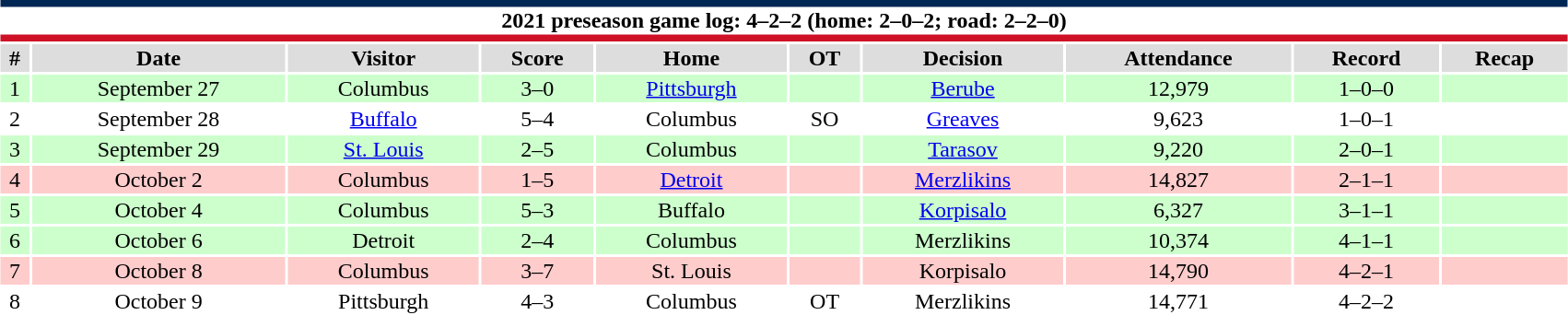<table class="toccolours collapsible collapsed" style="width:90%; clear:both; margin:1.5em auto; text-align:center;">
<tr>
<th colspan="10" style="background:#FFFFFF; border-top:#002654 5px solid; border-bottom:#CE1126 5px solid;">2021 preseason game log: 4–2–2 (home: 2–0–2; road: 2–2–0)</th>
</tr>
<tr style="background:#ddd;">
<th>#</th>
<th>Date</th>
<th>Visitor</th>
<th>Score</th>
<th>Home</th>
<th>OT</th>
<th>Decision</th>
<th>Attendance</th>
<th>Record</th>
<th>Recap</th>
</tr>
<tr style="background:#cfc;">
<td>1</td>
<td>September 27</td>
<td>Columbus</td>
<td>3–0</td>
<td><a href='#'>Pittsburgh</a></td>
<td></td>
<td><a href='#'>Berube</a></td>
<td>12,979</td>
<td>1–0–0</td>
<td></td>
</tr>
<tr style="background:#fff;">
<td>2</td>
<td>September 28</td>
<td><a href='#'>Buffalo</a></td>
<td>5–4</td>
<td>Columbus</td>
<td>SO</td>
<td><a href='#'>Greaves</a></td>
<td>9,623</td>
<td>1–0–1</td>
<td></td>
</tr>
<tr style="background:#cfc;">
<td>3</td>
<td>September 29</td>
<td><a href='#'>St. Louis</a></td>
<td>2–5</td>
<td>Columbus</td>
<td></td>
<td><a href='#'>Tarasov</a></td>
<td>9,220</td>
<td>2–0–1</td>
<td></td>
</tr>
<tr style="background:#fcc;">
<td>4</td>
<td>October 2</td>
<td>Columbus</td>
<td>1–5</td>
<td><a href='#'>Detroit</a></td>
<td></td>
<td><a href='#'>Merzlikins</a></td>
<td>14,827</td>
<td>2–1–1</td>
<td></td>
</tr>
<tr style="background:#cfc;">
<td>5</td>
<td>October 4</td>
<td>Columbus</td>
<td>5–3</td>
<td>Buffalo</td>
<td></td>
<td><a href='#'>Korpisalo</a></td>
<td>6,327</td>
<td>3–1–1</td>
<td></td>
</tr>
<tr style="background:#cfc;">
<td>6</td>
<td>October 6</td>
<td>Detroit</td>
<td>2–4</td>
<td>Columbus</td>
<td></td>
<td>Merzlikins</td>
<td>10,374</td>
<td>4–1–1</td>
<td></td>
</tr>
<tr style="background:#fcc;">
<td>7</td>
<td>October 8</td>
<td>Columbus</td>
<td>3–7</td>
<td>St. Louis</td>
<td></td>
<td>Korpisalo</td>
<td>14,790</td>
<td>4–2–1</td>
<td></td>
</tr>
<tr style="background:#fff;">
<td>8</td>
<td>October 9</td>
<td>Pittsburgh</td>
<td>4–3</td>
<td>Columbus</td>
<td>OT</td>
<td>Merzlikins</td>
<td>14,771</td>
<td>4–2–2</td>
<td></td>
</tr>
</table>
